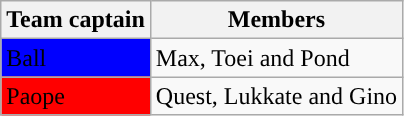<table class="wikitable">
<tr>
<th>Team captain</th>
<th>Members</th>
</tr>
<tr>
<td style="background:#0000FF"><span>Ball</span></td>
<td>Max, Toei and Pond</td>
</tr>
<tr>
<td style="background:red"><span>Paope</span></td>
<td>Quest, Lukkate and Gino</td>
</tr>
</table>
